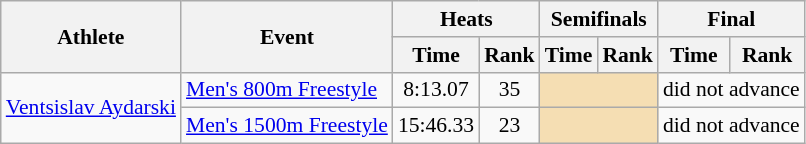<table class=wikitable style="font-size:90%">
<tr>
<th rowspan="2">Athlete</th>
<th rowspan="2">Event</th>
<th colspan="2">Heats</th>
<th colspan="2">Semifinals</th>
<th colspan="2">Final</th>
</tr>
<tr>
<th>Time</th>
<th>Rank</th>
<th>Time</th>
<th>Rank</th>
<th>Time</th>
<th>Rank</th>
</tr>
<tr>
<td rowspan="2"><a href='#'>Ventsislav Aydarski</a></td>
<td><a href='#'>Men's 800m Freestyle</a></td>
<td align=center>8:13.07</td>
<td align=center>35</td>
<td colspan= 2 bgcolor="wheat"></td>
<td align=center colspan=2>did not advance</td>
</tr>
<tr>
<td><a href='#'>Men's 1500m Freestyle</a></td>
<td align=center>15:46.33</td>
<td align=center>23</td>
<td colspan= 2 bgcolor="wheat"></td>
<td align=center colspan=2>did not advance</td>
</tr>
</table>
